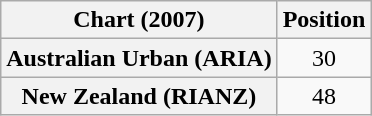<table class="wikitable plainrowheaders" style="text-align:center">
<tr>
<th scope="col">Chart (2007)</th>
<th scope="col">Position</th>
</tr>
<tr>
<th scope="row">Australian Urban (ARIA)</th>
<td>30</td>
</tr>
<tr>
<th scope="row">New Zealand (RIANZ)</th>
<td>48</td>
</tr>
</table>
